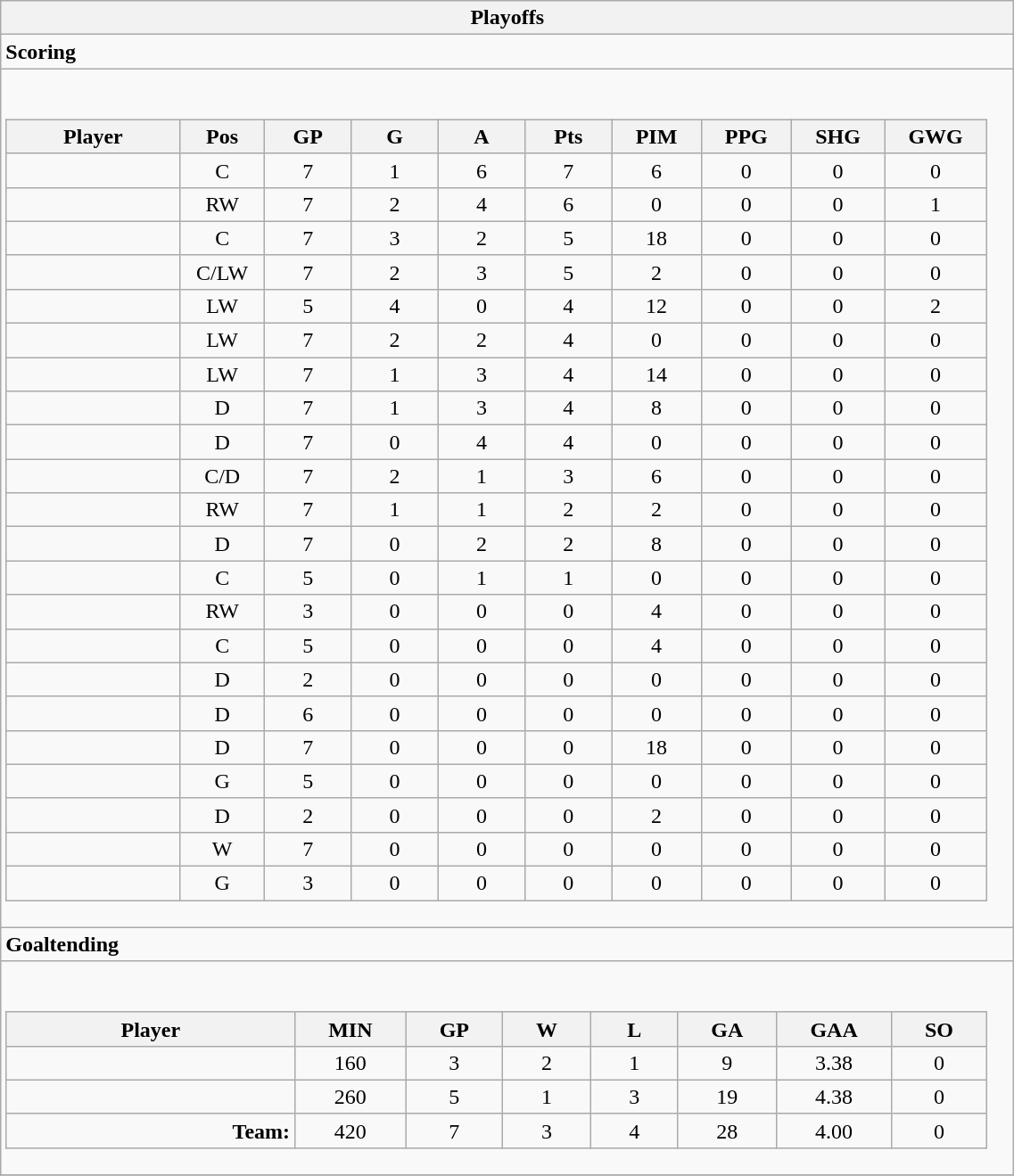<table class="wikitable collapsible " width="60%" border="1">
<tr>
<th>Playoffs</th>
</tr>
<tr>
<td class="tocccolors"><strong>Scoring</strong></td>
</tr>
<tr>
<td><br><table class="wikitable sortable">
<tr ALIGN="center">
<th bgcolor="#DDDDFF" width="10%">Player</th>
<th bgcolor="#DDDDFF" width="3%" title="Position">Pos</th>
<th bgcolor="#DDDDFF" width="5%" title="Games played">GP</th>
<th bgcolor="#DDDDFF" width="5%" title="Goals">G</th>
<th bgcolor="#DDDDFF" width="5%" title="Assists">A</th>
<th bgcolor="#DDDDFF" width="5%" title="Points">Pts</th>
<th bgcolor="#DDDDFF" width="5%" title="Penalties in Minutes">PIM</th>
<th bgcolor="#DDDDFF" width="5%" title="Power play goals">PPG</th>
<th bgcolor="#DDDDFF" width="5%" title="Short-handed goals">SHG</th>
<th bgcolor="#DDDDFF" width="5%" title="Game-winning goals">GWG</th>
</tr>
<tr align="center">
<td align="right"></td>
<td>C</td>
<td>7</td>
<td>1</td>
<td>6</td>
<td>7</td>
<td>6</td>
<td>0</td>
<td>0</td>
<td>0</td>
</tr>
<tr align="center">
<td align="right"></td>
<td>RW</td>
<td>7</td>
<td>2</td>
<td>4</td>
<td>6</td>
<td>0</td>
<td>0</td>
<td>0</td>
<td>1</td>
</tr>
<tr align="center">
<td align="right"></td>
<td>C</td>
<td>7</td>
<td>3</td>
<td>2</td>
<td>5</td>
<td>18</td>
<td>0</td>
<td>0</td>
<td>0</td>
</tr>
<tr align="center">
<td align="right"></td>
<td>C/LW</td>
<td>7</td>
<td>2</td>
<td>3</td>
<td>5</td>
<td>2</td>
<td>0</td>
<td>0</td>
<td>0</td>
</tr>
<tr align="center">
<td align="right"></td>
<td>LW</td>
<td>5</td>
<td>4</td>
<td>0</td>
<td>4</td>
<td>12</td>
<td>0</td>
<td>0</td>
<td>2</td>
</tr>
<tr align="center">
<td align="right"></td>
<td>LW</td>
<td>7</td>
<td>2</td>
<td>2</td>
<td>4</td>
<td>0</td>
<td>0</td>
<td>0</td>
<td>0</td>
</tr>
<tr align="center">
<td align="right"></td>
<td>LW</td>
<td>7</td>
<td>1</td>
<td>3</td>
<td>4</td>
<td>14</td>
<td>0</td>
<td>0</td>
<td>0</td>
</tr>
<tr align="center">
<td align="right"></td>
<td>D</td>
<td>7</td>
<td>1</td>
<td>3</td>
<td>4</td>
<td>8</td>
<td>0</td>
<td>0</td>
<td>0</td>
</tr>
<tr align="center">
<td align="right"></td>
<td>D</td>
<td>7</td>
<td>0</td>
<td>4</td>
<td>4</td>
<td>0</td>
<td>0</td>
<td>0</td>
<td>0</td>
</tr>
<tr align="center">
<td align="right"></td>
<td>C/D</td>
<td>7</td>
<td>2</td>
<td>1</td>
<td>3</td>
<td>6</td>
<td>0</td>
<td>0</td>
<td>0</td>
</tr>
<tr align="center">
<td align="right"></td>
<td>RW</td>
<td>7</td>
<td>1</td>
<td>1</td>
<td>2</td>
<td>2</td>
<td>0</td>
<td>0</td>
<td>0</td>
</tr>
<tr align="center">
<td align="right"></td>
<td>D</td>
<td>7</td>
<td>0</td>
<td>2</td>
<td>2</td>
<td>8</td>
<td>0</td>
<td>0</td>
<td>0</td>
</tr>
<tr align="center">
<td align="right"></td>
<td>C</td>
<td>5</td>
<td>0</td>
<td>1</td>
<td>1</td>
<td>0</td>
<td>0</td>
<td>0</td>
<td>0</td>
</tr>
<tr align="center">
<td align="right"></td>
<td>RW</td>
<td>3</td>
<td>0</td>
<td>0</td>
<td>0</td>
<td>4</td>
<td>0</td>
<td>0</td>
<td>0</td>
</tr>
<tr align="center">
<td align="right"></td>
<td>C</td>
<td>5</td>
<td>0</td>
<td>0</td>
<td>0</td>
<td>4</td>
<td>0</td>
<td>0</td>
<td>0</td>
</tr>
<tr align="center">
<td align="right"></td>
<td>D</td>
<td>2</td>
<td>0</td>
<td>0</td>
<td>0</td>
<td>0</td>
<td>0</td>
<td>0</td>
<td>0</td>
</tr>
<tr align="center">
<td align="right"></td>
<td>D</td>
<td>6</td>
<td>0</td>
<td>0</td>
<td>0</td>
<td>0</td>
<td>0</td>
<td>0</td>
<td>0</td>
</tr>
<tr align="center">
<td align="right"></td>
<td>D</td>
<td>7</td>
<td>0</td>
<td>0</td>
<td>0</td>
<td>18</td>
<td>0</td>
<td>0</td>
<td>0</td>
</tr>
<tr align="center">
<td align="right"></td>
<td>G</td>
<td>5</td>
<td>0</td>
<td>0</td>
<td>0</td>
<td>0</td>
<td>0</td>
<td>0</td>
<td>0</td>
</tr>
<tr align="center">
<td align="right"></td>
<td>D</td>
<td>2</td>
<td>0</td>
<td>0</td>
<td>0</td>
<td>2</td>
<td>0</td>
<td>0</td>
<td>0</td>
</tr>
<tr align="center">
<td align="right"></td>
<td>W</td>
<td>7</td>
<td>0</td>
<td>0</td>
<td>0</td>
<td>0</td>
<td>0</td>
<td>0</td>
<td>0</td>
</tr>
<tr align="center">
<td align="right"></td>
<td>G</td>
<td>3</td>
<td>0</td>
<td>0</td>
<td>0</td>
<td>0</td>
<td>0</td>
<td>0</td>
<td>0</td>
</tr>
</table>
</td>
</tr>
<tr>
<td class="toccolors"><strong>Goaltending</strong></td>
</tr>
<tr>
<td><br><table class="wikitable sortable">
<tr>
<th bgcolor="#DDDDFF" width="10%">Player</th>
<th width="3%" bgcolor="#DDDDFF" title="Minutes played">MIN</th>
<th width="3%" bgcolor="#DDDDFF" title="Games played in">GP</th>
<th width="3%" bgcolor="#DDDDFF" title="Wins">W</th>
<th width="3%" bgcolor="#DDDDFF"title="Losses">L</th>
<th width="3%" bgcolor="#DDDDFF" title="Goals against">GA</th>
<th width="3%" bgcolor="#DDDDFF" title="Goals against average">GAA</th>
<th width="3%" bgcolor="#DDDDFF" title="Shut-outs">SO</th>
</tr>
<tr align="center">
<td align="right"></td>
<td>160</td>
<td>3</td>
<td>2</td>
<td>1</td>
<td>9</td>
<td>3.38</td>
<td>0</td>
</tr>
<tr align="center">
<td align="right"></td>
<td>260</td>
<td>5</td>
<td>1</td>
<td>3</td>
<td>19</td>
<td>4.38</td>
<td>0</td>
</tr>
<tr align="center">
<td align="right"><strong>Team:</strong></td>
<td>420</td>
<td>7</td>
<td>3</td>
<td>4</td>
<td>28</td>
<td>4.00</td>
<td>0</td>
</tr>
</table>
</td>
</tr>
<tr>
</tr>
</table>
